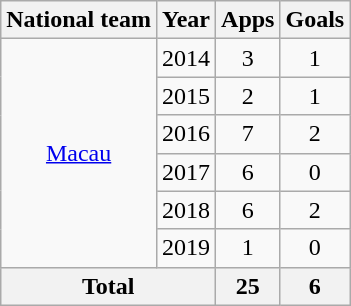<table class="wikitable" style="text-align:center">
<tr>
<th>National team</th>
<th>Year</th>
<th>Apps</th>
<th>Goals</th>
</tr>
<tr>
<td rowspan="6"><a href='#'>Macau</a></td>
<td>2014</td>
<td>3</td>
<td>1</td>
</tr>
<tr>
<td>2015</td>
<td>2</td>
<td>1</td>
</tr>
<tr>
<td>2016</td>
<td>7</td>
<td>2</td>
</tr>
<tr>
<td>2017</td>
<td>6</td>
<td>0</td>
</tr>
<tr>
<td>2018</td>
<td>6</td>
<td>2</td>
</tr>
<tr>
<td>2019</td>
<td>1</td>
<td>0</td>
</tr>
<tr>
<th colspan=2>Total</th>
<th>25</th>
<th>6</th>
</tr>
</table>
